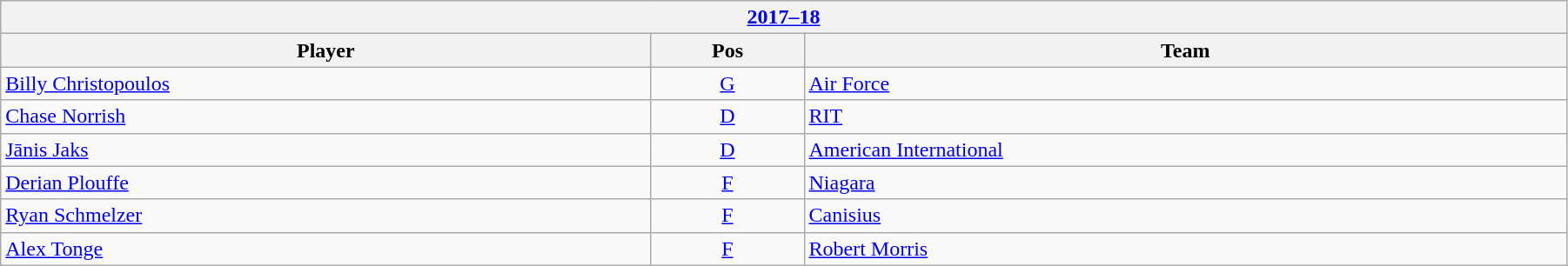<table class="wikitable" width=95%>
<tr>
<th colspan=3><a href='#'>2017–18</a></th>
</tr>
<tr>
<th>Player</th>
<th>Pos</th>
<th>Team</th>
</tr>
<tr>
<td><a href='#'>Billy Christopoulos</a></td>
<td style="text-align:center;"><a href='#'>G</a></td>
<td><a href='#'>Air Force</a></td>
</tr>
<tr>
<td><a href='#'>Chase Norrish</a></td>
<td style="text-align:center;"><a href='#'>D</a></td>
<td><a href='#'>RIT</a></td>
</tr>
<tr>
<td><a href='#'>Jānis Jaks</a></td>
<td style="text-align:center;"><a href='#'>D</a></td>
<td><a href='#'>American International</a></td>
</tr>
<tr>
<td><a href='#'>Derian Plouffe</a></td>
<td style="text-align:center;"><a href='#'>F</a></td>
<td><a href='#'>Niagara</a></td>
</tr>
<tr>
<td><a href='#'>Ryan Schmelzer</a></td>
<td style="text-align:center;"><a href='#'>F</a></td>
<td><a href='#'>Canisius</a></td>
</tr>
<tr>
<td><a href='#'>Alex Tonge</a></td>
<td style="text-align:center;"><a href='#'>F</a></td>
<td><a href='#'>Robert Morris</a></td>
</tr>
</table>
